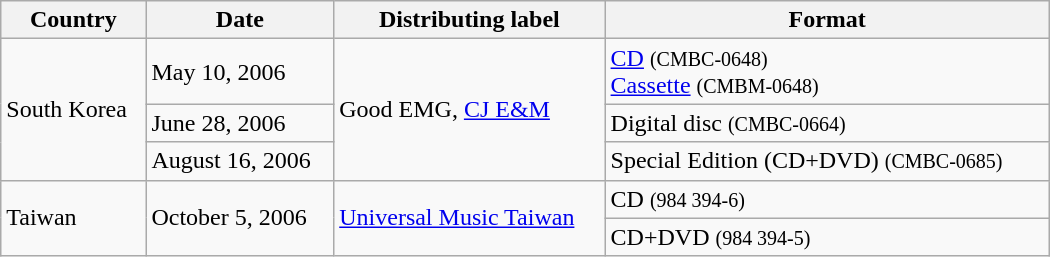<table class="wikitable" style="width:700px">
<tr>
<th>Country</th>
<th>Date</th>
<th>Distributing label</th>
<th>Format</th>
</tr>
<tr>
<td rowspan=3>South Korea</td>
<td>May 10, 2006</td>
<td rowspan=3>Good EMG, <a href='#'>CJ E&M</a></td>
<td><a href='#'>CD</a> <small>(CMBC-0648)</small><br><a href='#'>Cassette</a> <small>(CMBM-0648)</small></td>
</tr>
<tr>
<td>June 28, 2006</td>
<td>Digital disc <small>(CMBC-0664)</small></td>
</tr>
<tr>
<td>August 16, 2006</td>
<td>Special Edition (CD+DVD) <small>(CMBC-0685)</small></td>
</tr>
<tr>
<td rowspan=2>Taiwan</td>
<td rowspan=2>October 5, 2006</td>
<td rowspan=2><a href='#'>Universal Music Taiwan</a></td>
<td>CD <small>(984 394-6)</small></td>
</tr>
<tr>
<td>CD+DVD <small>(984 394-5)</small></td>
</tr>
</table>
